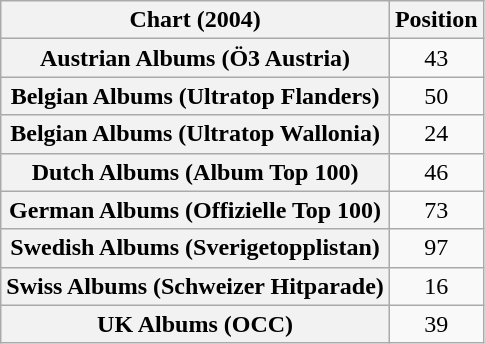<table class="wikitable sortable plainrowheaders" style="text-align:center">
<tr>
<th scope="col">Chart (2004)</th>
<th scope="col">Position</th>
</tr>
<tr>
<th scope="row">Austrian Albums (Ö3 Austria)</th>
<td>43</td>
</tr>
<tr>
<th scope="row">Belgian Albums (Ultratop Flanders)</th>
<td>50</td>
</tr>
<tr>
<th scope="row">Belgian Albums (Ultratop Wallonia)</th>
<td>24</td>
</tr>
<tr>
<th scope="row">Dutch Albums (Album Top 100)</th>
<td>46</td>
</tr>
<tr>
<th scope="row">German Albums (Offizielle Top 100)</th>
<td>73</td>
</tr>
<tr>
<th scope="row">Swedish Albums (Sverigetopplistan)</th>
<td>97</td>
</tr>
<tr>
<th scope="row">Swiss Albums (Schweizer Hitparade)</th>
<td>16</td>
</tr>
<tr>
<th scope="row">UK Albums (OCC)</th>
<td>39</td>
</tr>
</table>
